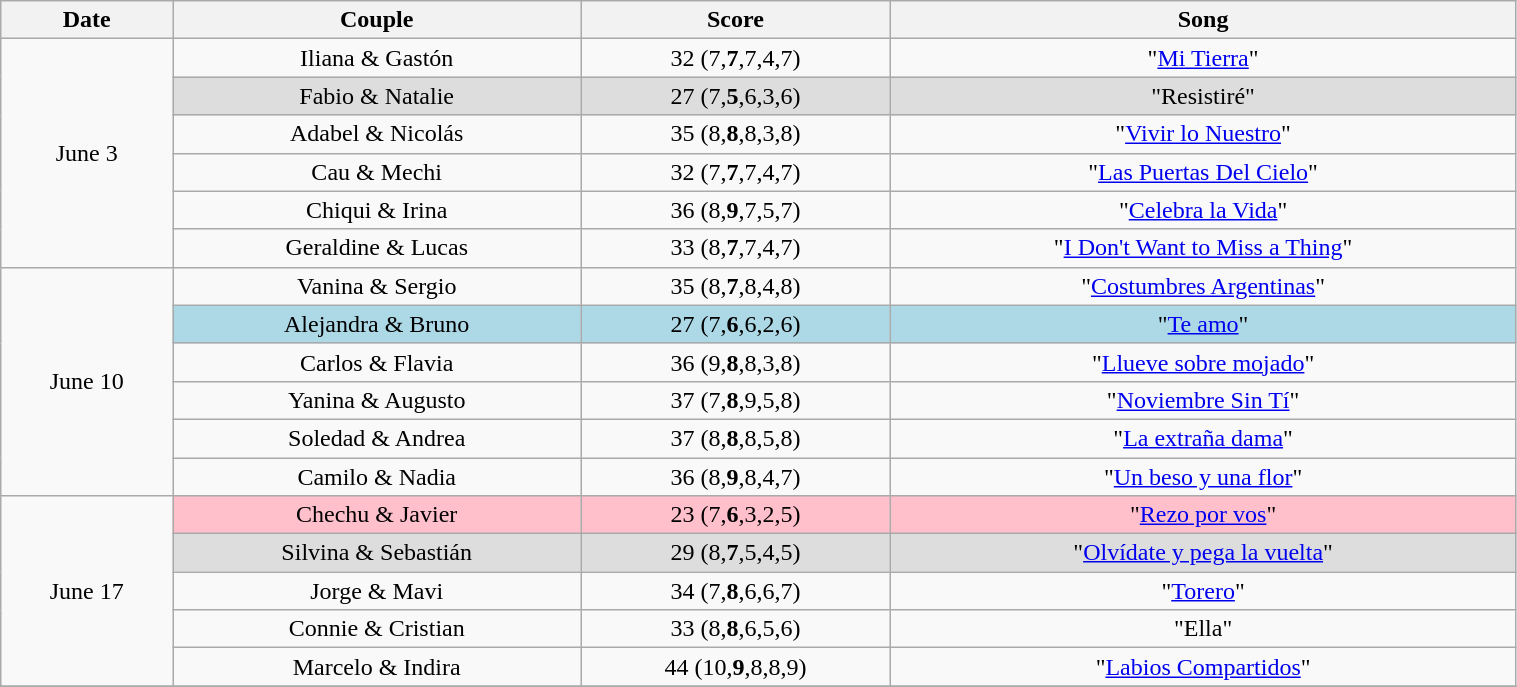<table class="wikitable" style="width:80%; text-align:center;">
<tr>
<th>Date</th>
<th>Couple</th>
<th>Score</th>
<th>Song </th>
</tr>
<tr>
<td rowspan=6>June 3</td>
<td>Iliana & Gastón</td>
<td>32 (7,<strong>7</strong>,7,4,7)</td>
<td>"<a href='#'>Mi Tierra</a>" </td>
</tr>
<tr style="background:#dddddd;">
<td>Fabio & Natalie</td>
<td>27 (7,<strong>5</strong>,6,3,6)</td>
<td>"Resistiré" </td>
</tr>
<tr>
<td>Adabel & Nicolás</td>
<td>35 (8,<strong>8</strong>,8,3,8)</td>
<td>"<a href='#'>Vivir lo Nuestro</a>" </td>
</tr>
<tr>
<td>Cau & Mechi</td>
<td>32 (7,<strong>7</strong>,7,4,7)</td>
<td>"<a href='#'>Las Puertas Del Cielo</a>" </td>
</tr>
<tr>
<td>Chiqui & Irina</td>
<td>36 (8,<strong>9</strong>,7,5,7)</td>
<td>"<a href='#'>Celebra la Vida</a>" </td>
</tr>
<tr>
<td>Geraldine & Lucas</td>
<td>33 (8,<strong>7</strong>,7,4,7)</td>
<td>"<a href='#'>I Don't Want to Miss a Thing</a>" </td>
</tr>
<tr>
<td rowspan=6>June 10</td>
<td>Vanina & Sergio</td>
<td>35 (8,<strong>7</strong>,8,4,8)</td>
<td>"<a href='#'>Costumbres Argentinas</a>" </td>
</tr>
<tr style="background:lightblue;">
<td>Alejandra & Bruno</td>
<td>27 (7,<strong>6</strong>,6,2,6)</td>
<td>"<a href='#'>Te amo</a>" </td>
</tr>
<tr>
<td>Carlos & Flavia</td>
<td>36 (9,<strong>8</strong>,8,3,8)</td>
<td>"<a href='#'>Llueve sobre mojado</a>" </td>
</tr>
<tr>
<td>Yanina & Augusto</td>
<td>37 (7,<strong>8</strong>,9,5,8)</td>
<td>"<a href='#'>Noviembre Sin Tí</a>" </td>
</tr>
<tr>
<td>Soledad & Andrea</td>
<td>37 (8,<strong>8</strong>,8,5,8)</td>
<td>"<a href='#'>La extraña dama</a>" </td>
</tr>
<tr>
<td>Camilo & Nadia</td>
<td>36 (8,<strong>9</strong>,8,4,7)</td>
<td>"<a href='#'>Un beso y una flor</a>" </td>
</tr>
<tr>
<td rowspan=5>June 17</td>
<td style="background:pink;">Chechu & Javier</td>
<td style="background:pink;">23 (7,<strong>6</strong>,3,2,5)</td>
<td style="background:pink;">"<a href='#'>Rezo por vos</a>" </td>
</tr>
<tr style="background:#dddddd;">
<td>Silvina & Sebastián</td>
<td>29 (8,<strong>7</strong>,5,4,5)</td>
<td>"<a href='#'>Olvídate y pega la vuelta</a>" </td>
</tr>
<tr>
<td>Jorge & Mavi</td>
<td>34 (7,<strong>8</strong>,6,6,7)</td>
<td>"<a href='#'>Torero</a>" </td>
</tr>
<tr>
<td>Connie & Cristian</td>
<td>33 (8,<strong>8</strong>,6,5,6)</td>
<td>"Ella" </td>
</tr>
<tr>
<td>Marcelo & Indira</td>
<td>44 (10,<strong>9</strong>,8,8,9)</td>
<td>"<a href='#'>Labios Compartidos</a>" </td>
</tr>
<tr>
</tr>
</table>
